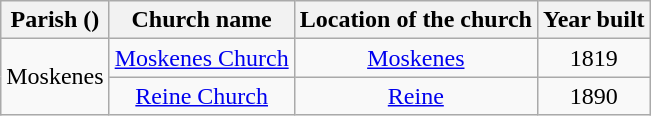<table class="wikitable" style="text-align:center">
<tr>
<th>Parish ()</th>
<th>Church name</th>
<th>Location of the church</th>
<th>Year built</th>
</tr>
<tr>
<td rowspan="2">Moskenes</td>
<td><a href='#'>Moskenes Church</a></td>
<td><a href='#'>Moskenes</a></td>
<td>1819</td>
</tr>
<tr>
<td><a href='#'>Reine Church</a></td>
<td><a href='#'>Reine</a></td>
<td>1890</td>
</tr>
</table>
